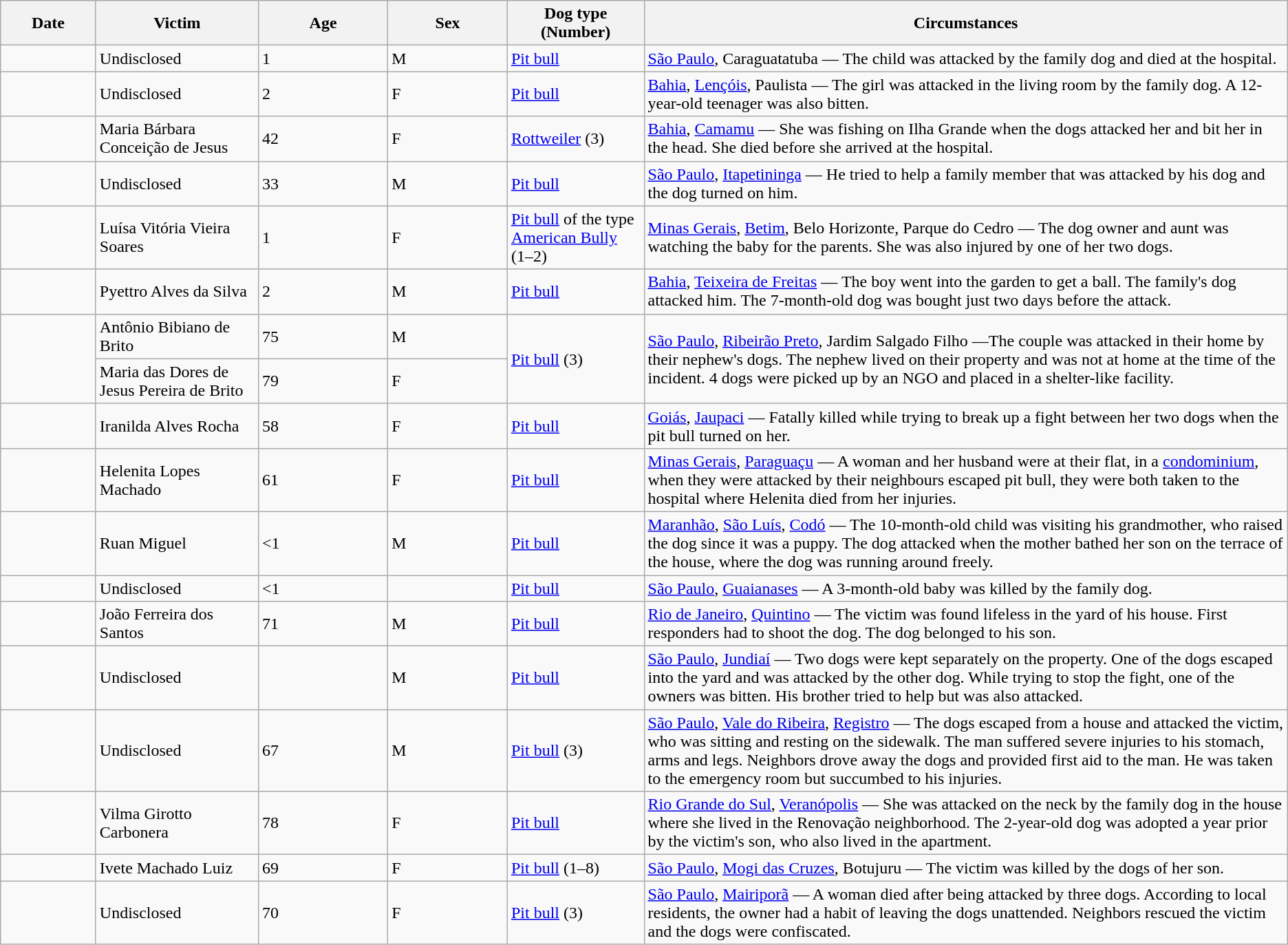<table class="wikitable sortable">
<tr>
<th width="85">Date</th>
<th style="width:150px;">Victim</th>
<th>Age</th>
<th>Sex</th>
<th style="width:125px;">Dog type (Number)</th>
<th width="50%">Circumstances</th>
</tr>
<tr>
<td></td>
<td>Undisclosed</td>
<td>1</td>
<td>M</td>
<td><a href='#'>Pit bull</a></td>
<td><a href='#'>São Paulo</a>, Caraguatatuba — The child was attacked by the family dog and died at the hospital.</td>
</tr>
<tr>
<td></td>
<td>Undisclosed</td>
<td>2</td>
<td>F</td>
<td><a href='#'>Pit bull</a></td>
<td><a href='#'>Bahia</a>, <a href='#'>Lençóis</a>, Paulista — The girl was attacked in the living room by the family dog. A 12-year-old teenager was also bitten.</td>
</tr>
<tr>
<td></td>
<td>Maria Bárbara Conceição de Jesus</td>
<td>42</td>
<td>F</td>
<td><a href='#'>Rottweiler</a> (3)</td>
<td><a href='#'>Bahia</a>, <a href='#'>Camamu</a> — She was fishing on Ilha Grande when the dogs attacked her and bit her in the head. She died before she arrived at the hospital.</td>
</tr>
<tr>
<td></td>
<td>Undisclosed</td>
<td>33</td>
<td>M</td>
<td><a href='#'>Pit bull</a></td>
<td><a href='#'>São Paulo</a>, <a href='#'>Itapetininga</a> — He tried to help a family member that was attacked by his dog and the dog turned on him.</td>
</tr>
<tr>
<td></td>
<td>Luísa Vitória Vieira Soares</td>
<td>1</td>
<td>F</td>
<td><a href='#'>Pit bull</a> of the type <a href='#'>American Bully</a> (1–2)</td>
<td><a href='#'>Minas Gerais</a>, <a href='#'>Betim</a>, Belo Horizonte, Parque do Cedro — The dog owner and aunt was watching the baby for the parents. She was also injured by one of her two dogs.</td>
</tr>
<tr>
<td></td>
<td>Pyettro Alves da Silva</td>
<td>2</td>
<td>M</td>
<td><a href='#'>Pit bull</a></td>
<td><a href='#'>Bahia</a>, <a href='#'>Teixeira de Freitas</a> — The boy went into the garden to get a ball. The family's dog attacked him. The 7-month-old dog was bought just two days before the attack.</td>
</tr>
<tr>
<td rowspan="2"></td>
<td>Antônio Bibiano de Brito</td>
<td>75</td>
<td>M</td>
<td rowspan="2"><a href='#'>Pit bull</a> (3)</td>
<td rowspan="2"><a href='#'>São Paulo</a>, <a href='#'>Ribeirão Preto</a>, Jardim Salgado Filho —The couple was attacked in their home by their nephew's dogs. The nephew lived on their property and was not at home at the time of the incident. 4 dogs were picked up by an NGO and placed in a shelter-like facility.</td>
</tr>
<tr>
<td>Maria das Dores de Jesus Pereira de Brito</td>
<td>79</td>
<td>F</td>
</tr>
<tr>
<td></td>
<td>Iranilda Alves Rocha</td>
<td>58</td>
<td>F</td>
<td><a href='#'>Pit bull</a></td>
<td><a href='#'>Goiás</a>, <a href='#'>Jaupaci</a> — Fatally killed while trying to break up a fight between her two dogs when the pit bull turned on her.</td>
</tr>
<tr>
<td></td>
<td>Helenita Lopes Machado</td>
<td>61</td>
<td>F</td>
<td><a href='#'>Pit bull</a></td>
<td><a href='#'>Minas Gerais</a>, <a href='#'>Paraguaçu</a> — A woman and her husband were at their flat, in a <a href='#'>condominium</a>, when they were attacked by their neighbours escaped pit bull, they were both taken to the hospital where Helenita died from her injuries.</td>
</tr>
<tr>
<td></td>
<td>Ruan Miguel</td>
<td><1</td>
<td>M</td>
<td><a href='#'>Pit bull</a></td>
<td><a href='#'>Maranhão</a>, <a href='#'>São Luís</a>, <a href='#'>Codó</a> — The 10-month-old child was visiting his grandmother, who raised the dog since it was a puppy. The dog attacked when the mother bathed her son on the terrace of the house, where the dog was running around freely.</td>
</tr>
<tr>
<td></td>
<td>Undisclosed</td>
<td><1</td>
<td></td>
<td><a href='#'>Pit bull</a></td>
<td><a href='#'>São Paulo</a>, <a href='#'>Guaianases</a> — A 3-month-old baby was killed by the family dog.</td>
</tr>
<tr>
<td></td>
<td>João Ferreira dos Santos</td>
<td>71</td>
<td>M</td>
<td><a href='#'>Pit bull</a></td>
<td><a href='#'>Rio de Janeiro</a>, <a href='#'>Quintino</a> — The victim was found lifeless in the yard of his house. First responders had to shoot the dog. The dog belonged to his son.</td>
</tr>
<tr>
<td></td>
<td>Undisclosed</td>
<td></td>
<td>M</td>
<td><a href='#'>Pit bull</a></td>
<td><a href='#'>São Paulo</a>, <a href='#'>Jundiaí</a> — Two dogs were kept separately on the property. One of the dogs escaped into the yard and was attacked by the other dog. While trying to stop the fight, one of the owners was bitten. His brother tried to help but was also attacked.</td>
</tr>
<tr>
<td></td>
<td>Undisclosed</td>
<td>67</td>
<td>M</td>
<td><a href='#'>Pit bull</a> (3)</td>
<td><a href='#'>São Paulo</a>, <a href='#'>Vale do Ribeira</a>, <a href='#'>Registro</a> — The dogs escaped from a house and attacked the victim, who was sitting and resting on the sidewalk. The man suffered severe injuries to his stomach, arms and legs. Neighbors drove away the dogs and provided first aid to the man. He was taken to the emergency room but succumbed to his injuries.</td>
</tr>
<tr>
<td></td>
<td>Vilma Girotto Carbonera</td>
<td>78</td>
<td>F</td>
<td><a href='#'>Pit bull</a></td>
<td><a href='#'>Rio Grande do Sul</a>, <a href='#'>Veranópolis</a> — She was attacked on the neck by the family dog in the house where she lived in the Renovação neighborhood. The 2-year-old dog was adopted a year prior by the victim's son, who also lived in the apartment.</td>
</tr>
<tr>
<td></td>
<td>Ivete Machado Luiz</td>
<td>69</td>
<td>F</td>
<td><a href='#'>Pit bull</a> (1–8)</td>
<td><a href='#'>São Paulo</a>, <a href='#'>Mogi das Cruzes</a>, Botujuru — The victim was killed by the dogs of her son. </td>
</tr>
<tr>
<td></td>
<td>Undisclosed</td>
<td>70</td>
<td>F</td>
<td><a href='#'>Pit bull</a> (3)</td>
<td><a href='#'>São Paulo</a>, <a href='#'>Mairiporã</a> — A woman died after being attacked by three dogs. According to local residents, the owner had a habit of leaving the dogs unattended. Neighbors rescued the victim and the dogs were confiscated.</td>
</tr>
</table>
